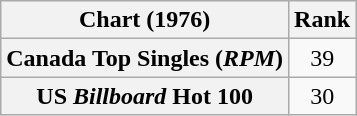<table class="wikitable plainrowheaders" style="text-align:center">
<tr>
<th>Chart (1976)</th>
<th>Rank</th>
</tr>
<tr>
<th scope="row">Canada Top Singles (<em>RPM</em>)</th>
<td>39</td>
</tr>
<tr>
<th scope="row">US <em>Billboard</em> Hot 100</th>
<td>30</td>
</tr>
</table>
